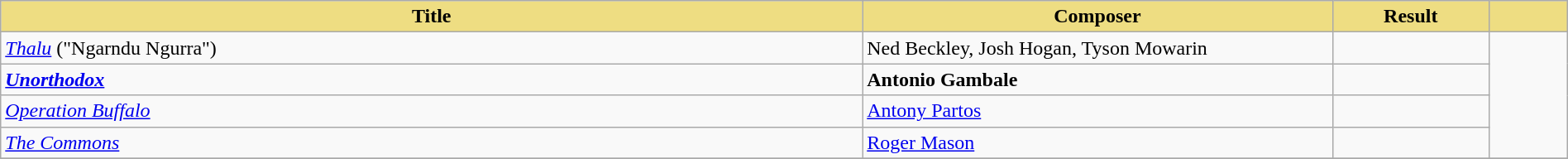<table class="wikitable" width=100%>
<tr>
<th style="width:55%;background:#EEDD82;">Title</th>
<th style="width:30%;background:#EEDD82;">Composer</th>
<th style="width:10%;background:#EEDD82;">Result</th>
<th style="width:5%;background:#EEDD82;"></th>
</tr>
<tr>
<td><em><a href='#'>Thalu</a></em> ("Ngarndu Ngurra")</td>
<td>Ned Beckley, Josh Hogan, Tyson Mowarin</td>
<td></td>
<td rowspan="4"><br></td>
</tr>
<tr>
<td><strong><em><a href='#'>Unorthodox</a></em></strong></td>
<td><strong>Antonio Gambale</strong></td>
<td></td>
</tr>
<tr>
<td><em><a href='#'>Operation Buffalo</a></em></td>
<td><a href='#'>Antony Partos</a></td>
<td></td>
</tr>
<tr>
<td><em><a href='#'>The Commons</a></em></td>
<td><a href='#'>Roger Mason</a></td>
<td></td>
</tr>
<tr>
</tr>
</table>
